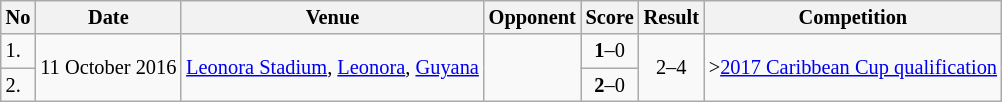<table class="wikitable" style="font-size:85%;">
<tr>
<th>No</th>
<th>Date</th>
<th>Venue</th>
<th>Opponent</th>
<th>Score</th>
<th>Result</th>
<th>Competition</th>
</tr>
<tr>
<td>1.</td>
<td rowspan="2">11 October 2016</td>
<td rowspan="2"><a href='#'>Leonora Stadium</a>, <a href='#'>Leonora</a>, <a href='#'>Guyana</a></td>
<td rowspan="2"></td>
<td align=center><strong>1</strong>–0</td>
<td rowspan="2" style="text-align:center">2–4</td>
<td rowspan="2">><a href='#'>2017 Caribbean Cup qualification</a></td>
</tr>
<tr>
<td>2.</td>
<td align=center><strong>2</strong>–0</td>
</tr>
</table>
